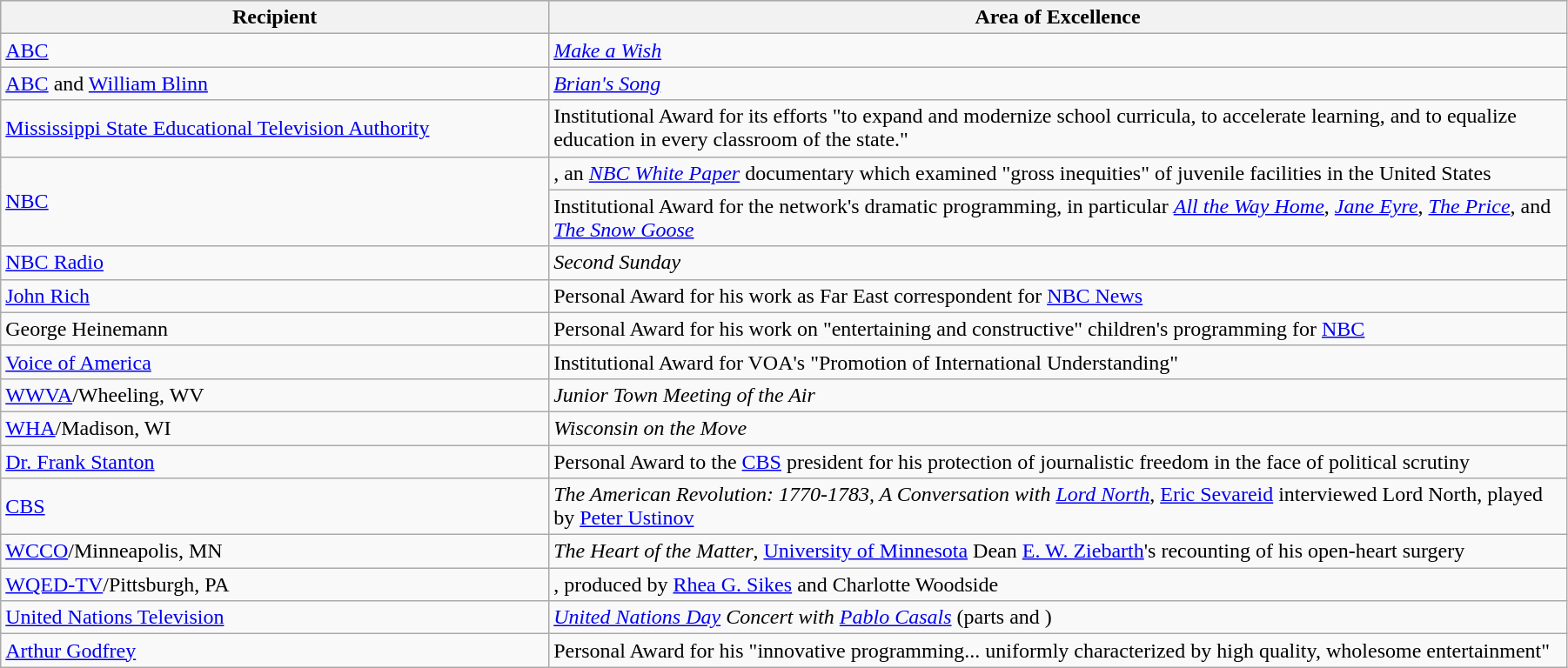<table class="wikitable" style="width:95%">
<tr bgcolor="#CCCCCC">
<th width=35%>Recipient</th>
<th width=65%>Area of Excellence</th>
</tr>
<tr>
<td><a href='#'>ABC</a></td>
<td><em><a href='#'>Make a Wish</a></em></td>
</tr>
<tr>
<td><a href='#'>ABC</a> and <a href='#'>William Blinn</a></td>
<td><em><a href='#'>Brian's Song</a></em></td>
</tr>
<tr>
<td><a href='#'>Mississippi State Educational Television Authority</a></td>
<td>Institutional Award for its efforts "to expand and modernize school curricula, to accelerate learning, and to equalize education in every classroom of the state."</td>
</tr>
<tr>
<td rowspan="2"><a href='#'>NBC</a></td>
<td><em></em>, an <em><a href='#'>NBC White Paper</a></em> documentary which examined "gross inequities" of juvenile facilities in the United States</td>
</tr>
<tr>
<td>Institutional Award for the network's dramatic programming, in particular <em><a href='#'>All the Way Home</a></em>, <em><a href='#'>Jane Eyre</a></em>, <em><a href='#'>The Price</a></em>, and <em><a href='#'>The Snow Goose</a></em></td>
</tr>
<tr>
<td><a href='#'>NBC Radio</a></td>
<td><em>Second Sunday</em></td>
</tr>
<tr>
<td><a href='#'>John Rich</a></td>
<td>Personal Award for his work as Far East correspondent for <a href='#'>NBC News</a></td>
</tr>
<tr>
<td>George Heinemann</td>
<td>Personal Award for his work on "entertaining and constructive" children's programming for <a href='#'>NBC</a></td>
</tr>
<tr>
<td><a href='#'>Voice of America</a></td>
<td>Institutional Award for VOA's "Promotion of International Understanding"</td>
</tr>
<tr>
<td><a href='#'>WWVA</a>/Wheeling, WV</td>
<td><em>Junior Town Meeting of the Air</em></td>
</tr>
<tr>
<td><a href='#'>WHA</a>/Madison, WI</td>
<td><em>Wisconsin on the Move</em></td>
</tr>
<tr>
<td><a href='#'>Dr. Frank Stanton</a></td>
<td>Personal Award to the <a href='#'>CBS</a> president for his protection of journalistic freedom in the face of political scrutiny</td>
</tr>
<tr>
<td><a href='#'>CBS</a></td>
<td><em>The American Revolution: 1770-1783, A Conversation with <a href='#'>Lord North</a></em>, <a href='#'>Eric Sevareid</a> interviewed Lord North, played by <a href='#'>Peter Ustinov</a></td>
</tr>
<tr>
<td><a href='#'>WCCO</a>/Minneapolis, MN</td>
<td><em>The Heart of the Matter</em>, <a href='#'>University of Minnesota</a> Dean <a href='#'>E. W. Ziebarth</a>'s recounting of his open-heart surgery</td>
</tr>
<tr>
<td><a href='#'>WQED-TV</a>/Pittsburgh, PA</td>
<td><em></em>, produced by <a href='#'>Rhea G. Sikes</a> and Charlotte Woodside</td>
</tr>
<tr>
<td><a href='#'>United Nations Television</a></td>
<td><em><a href='#'>United Nations Day</a> Concert with <a href='#'>Pablo Casals</a></em> (parts  and )</td>
</tr>
<tr>
<td><a href='#'>Arthur Godfrey</a></td>
<td>Personal Award for his "innovative programming... uniformly characterized by high quality, wholesome entertainment"</td>
</tr>
</table>
